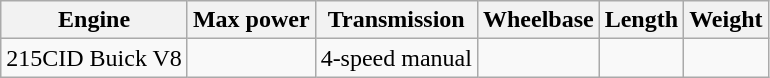<table class="wikitable">
<tr>
<th>Engine</th>
<th>Max power</th>
<th>Transmission</th>
<th>Wheelbase</th>
<th>Length</th>
<th>Weight</th>
</tr>
<tr>
<td>215CID Buick V8</td>
<td></td>
<td>4-speed manual</td>
<td></td>
<td></td>
<td> </td>
</tr>
</table>
